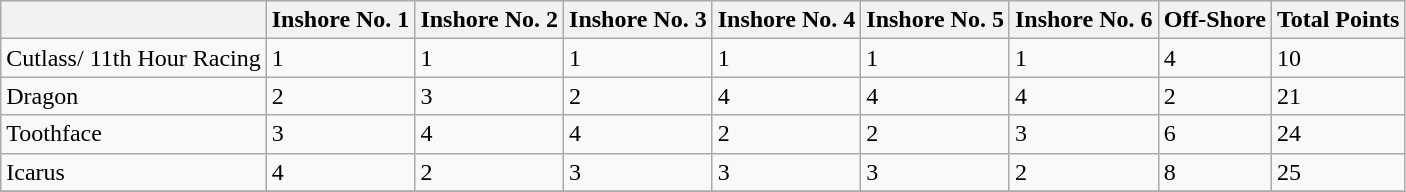<table class="wikitable">
<tr>
<th></th>
<th>Inshore No. 1</th>
<th>Inshore No. 2</th>
<th>Inshore No. 3</th>
<th>Inshore No. 4</th>
<th>Inshore No. 5</th>
<th>Inshore No. 6</th>
<th>Off-Shore</th>
<th>Total Points</th>
</tr>
<tr>
<td>Cutlass/ 11th Hour Racing</td>
<td>1</td>
<td>1</td>
<td>1</td>
<td>1</td>
<td>1</td>
<td>1</td>
<td>4</td>
<td>10</td>
</tr>
<tr>
<td>Dragon</td>
<td>2</td>
<td>3</td>
<td>2</td>
<td>4</td>
<td>4</td>
<td>4</td>
<td>2</td>
<td>21</td>
</tr>
<tr>
<td>Toothface</td>
<td>3</td>
<td>4</td>
<td>4</td>
<td>2</td>
<td>2</td>
<td>3</td>
<td>6</td>
<td>24</td>
</tr>
<tr>
<td>Icarus</td>
<td>4</td>
<td>2</td>
<td>3</td>
<td>3</td>
<td>3</td>
<td>2</td>
<td>8</td>
<td>25</td>
</tr>
<tr>
</tr>
</table>
